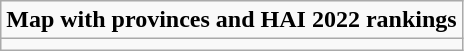<table role= "presentation" class="wikitable mw-collapsible mw-collapsed">
<tr>
<td><strong>Map with provinces and HAI 2022 rankings</strong></td>
</tr>
<tr>
<td></td>
</tr>
</table>
